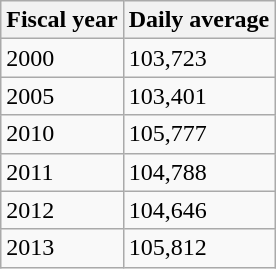<table class="wikitable">
<tr>
<th>Fiscal year</th>
<th>Daily average</th>
</tr>
<tr>
<td>2000</td>
<td>103,723</td>
</tr>
<tr>
<td>2005</td>
<td>103,401</td>
</tr>
<tr>
<td>2010</td>
<td>105,777</td>
</tr>
<tr>
<td>2011</td>
<td>104,788</td>
</tr>
<tr>
<td>2012</td>
<td>104,646</td>
</tr>
<tr>
<td>2013</td>
<td>105,812</td>
</tr>
</table>
